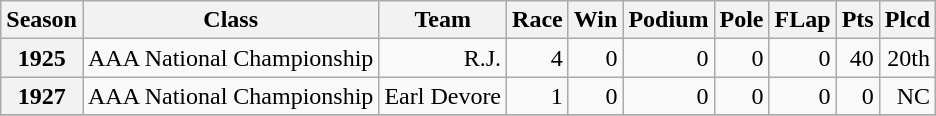<table class="wikitable">
<tr>
<th>Season</th>
<th>Class</th>
<th>Team</th>
<th>Race</th>
<th>Win</th>
<th>Podium</th>
<th>Pole</th>
<th>FLap</th>
<th>Pts</th>
<th>Plcd</th>
</tr>
<tr align="right">
<th>1925</th>
<td>AAA National Championship</td>
<td>R.J.</td>
<td>4</td>
<td>0</td>
<td>0</td>
<td>0</td>
<td>0</td>
<td>40</td>
<td>20th</td>
</tr>
<tr align="right">
<th>1927</th>
<td>AAA National Championship</td>
<td>Earl Devore</td>
<td>1</td>
<td>0</td>
<td>0</td>
<td>0</td>
<td>0</td>
<td>0</td>
<td>NC</td>
</tr>
<tr align="right">
</tr>
</table>
